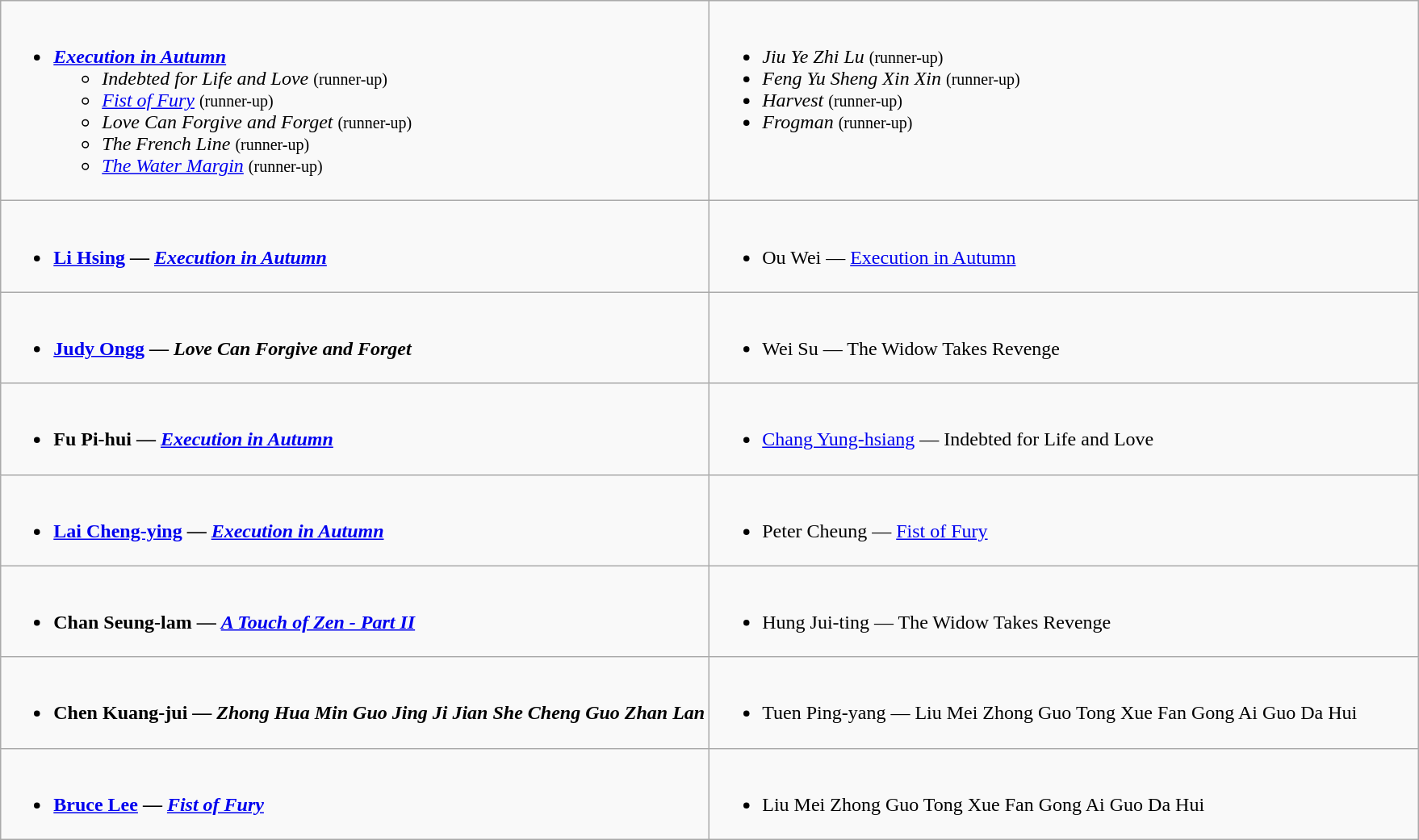<table class=wikitable>
<tr>
<td valign="top" width="50%"><br><ul><li><strong><em><a href='#'>Execution in Autumn</a></em></strong><ul><li><em>Indebted for Life and Love</em> <small>(runner-up)</small></li><li><em><a href='#'>Fist of Fury</a></em> <small>(runner-up)</small></li><li><em>Love Can Forgive and Forget</em> <small>(runner-up)</small></li><li><em>The French Line</em> <small>(runner-up)</small></li><li><em><a href='#'>The Water Margin</a></em> <small>(runner-up)</small></li></ul></li></ul></td>
<td valign="top" width="50%"><br><ul><li><em>Jiu Ye Zhi Lu</em> <small>(runner-up)</small></li><li><em>Feng Yu Sheng Xin Xin</em> <small>(runner-up)</small></li><li><em>Harvest</em> <small>(runner-up)</small></li><li><em>Frogman</em> <small>(runner-up)</small></li></ul></td>
</tr>
<tr>
<td valign="top" width="50%"><br><ul><li><strong><a href='#'>Li Hsing</a> — <em><a href='#'>Execution in Autumn</a><strong><em></li></ul></td>
<td valign="top" width="50%"><br><ul><li></strong>Ou Wei — </em><a href='#'>Execution in Autumn</a></em></strong></li></ul></td>
</tr>
<tr>
<td valign="top" width="50%"><br><ul><li><strong><a href='#'>Judy Ongg</a> — <em>Love Can Forgive and Forget<strong><em></li></ul></td>
<td valign="top" width="50%"><br><ul><li></strong>Wei Su — </em>The Widow Takes Revenge</em></strong></li></ul></td>
</tr>
<tr>
<td valign="top" width="50%"><br><ul><li><strong>Fu Pi-hui — <em><a href='#'>Execution in Autumn</a><strong><em></li></ul></td>
<td valign="top" width="50%"><br><ul><li></strong><a href='#'>Chang Yung-hsiang</a> — </em>Indebted for Life and Love</em></strong></li></ul></td>
</tr>
<tr>
<td valign="top" width="50%"><br><ul><li><strong><a href='#'>Lai Cheng-ying</a> — <em><a href='#'>Execution in Autumn</a><strong><em></li></ul></td>
<td valign="top" width="50%"><br><ul><li></strong>Peter Cheung — </em><a href='#'>Fist of Fury</a></em></strong></li></ul></td>
</tr>
<tr>
<td valign="top" width="50%"><br><ul><li><strong>Chan Seung-lam — <em><a href='#'>A Touch of Zen - Part II</a><strong><em></li></ul></td>
<td valign="top" width="50%"><br><ul><li></strong>Hung Jui-ting  — </em>The Widow Takes Revenge</em></strong></li></ul></td>
</tr>
<tr>
<td valign="top" width="50%"><br><ul><li><strong>Chen Kuang-jui — <em>Zhong Hua Min Guo Jing Ji Jian She Cheng Guo Zhan Lan<strong><em></li></ul></td>
<td valign="top" width="50%"><br><ul><li></strong>Tuen Ping-yang — </em>Liu Mei Zhong Guo Tong Xue Fan Gong Ai Guo Da Hui</em></strong></li></ul></td>
</tr>
<tr>
<td valign="top" width="50%"><br><ul><li><strong><a href='#'>Bruce Lee</a> — <em><a href='#'>Fist of Fury</a><strong><em></li></ul></td>
<td valign="top" width="50%"><br><ul><li></em></strong>Liu Mei Zhong Guo Tong Xue Fan Gong Ai Guo Da Hui<strong><em></li></ul></td>
</tr>
</table>
